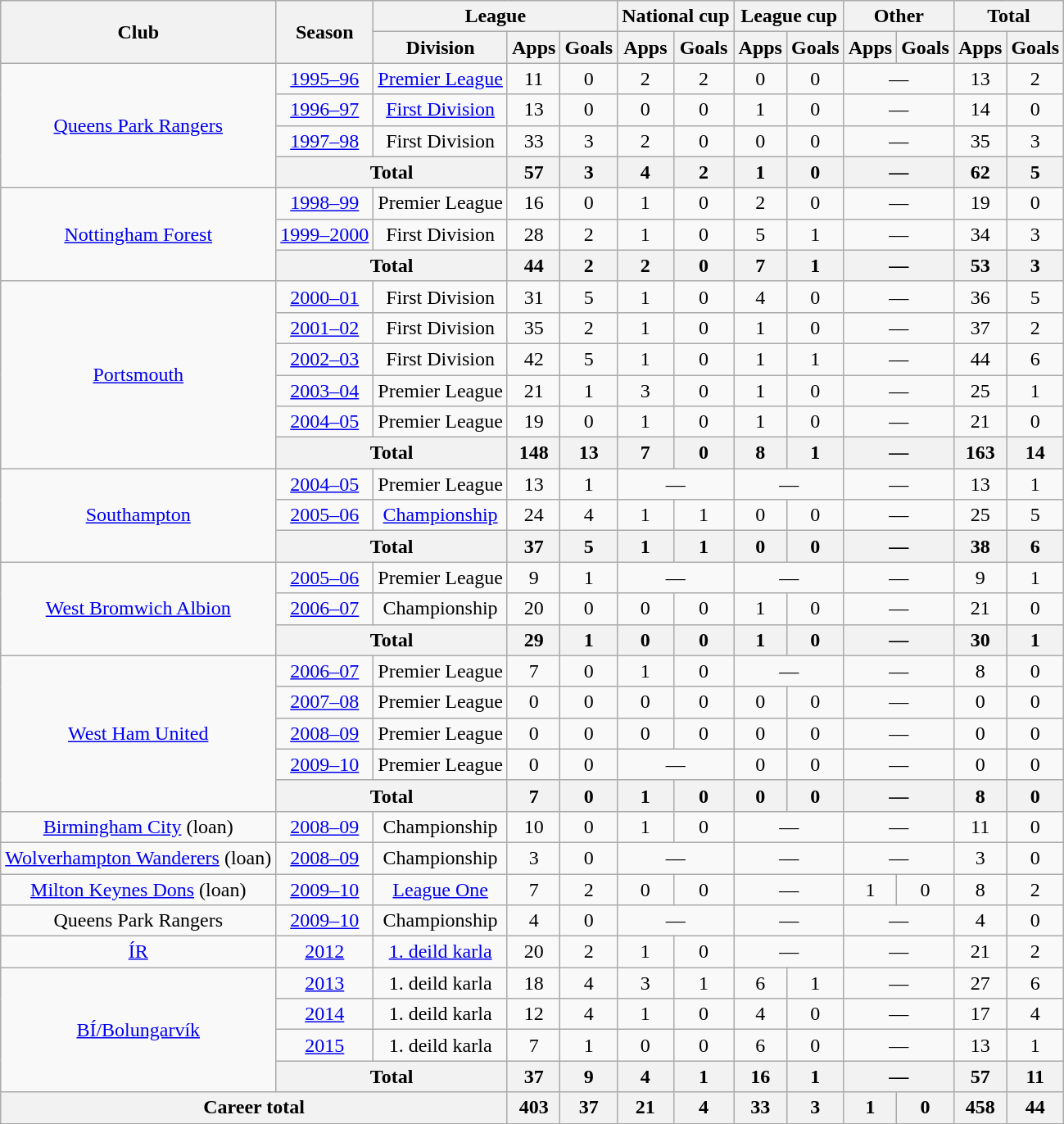<table class="wikitable" style="text-align:center">
<tr>
<th rowspan="2">Club</th>
<th rowspan="2">Season</th>
<th colspan="3">League</th>
<th colspan="2">National cup</th>
<th colspan="2">League cup</th>
<th colspan="2">Other</th>
<th colspan="2">Total</th>
</tr>
<tr>
<th>Division</th>
<th>Apps</th>
<th>Goals</th>
<th>Apps</th>
<th>Goals</th>
<th>Apps</th>
<th>Goals</th>
<th>Apps</th>
<th>Goals</th>
<th>Apps</th>
<th>Goals</th>
</tr>
<tr>
<td rowspan="4"><a href='#'>Queens Park Rangers</a></td>
<td {{nowrap><a href='#'>1995–96</a></td>
<td><a href='#'>Premier League</a></td>
<td>11</td>
<td>0</td>
<td>2</td>
<td>2</td>
<td>0</td>
<td>0</td>
<td colspan="2">—</td>
<td>13</td>
<td>2</td>
</tr>
<tr>
<td><a href='#'>1996–97</a></td>
<td><a href='#'>First Division</a></td>
<td>13</td>
<td>0</td>
<td>0</td>
<td>0</td>
<td>1</td>
<td>0</td>
<td colspan="2">—</td>
<td>14</td>
<td>0</td>
</tr>
<tr>
<td><a href='#'>1997–98</a></td>
<td>First Division</td>
<td>33</td>
<td>3</td>
<td>2</td>
<td>0</td>
<td>0</td>
<td>0</td>
<td colspan="2">—</td>
<td>35</td>
<td>3</td>
</tr>
<tr>
<th colspan="2">Total</th>
<th>57</th>
<th>3</th>
<th>4</th>
<th>2</th>
<th>1</th>
<th>0</th>
<th colspan="2">—</th>
<th>62</th>
<th>5</th>
</tr>
<tr>
<td rowspan="3"><a href='#'>Nottingham Forest</a></td>
<td><a href='#'>1998–99</a></td>
<td>Premier League</td>
<td>16</td>
<td>0</td>
<td>1</td>
<td>0</td>
<td>2</td>
<td>0</td>
<td colspan="2">—</td>
<td>19</td>
<td>0</td>
</tr>
<tr>
<td><a href='#'>1999–2000</a></td>
<td>First Division</td>
<td>28</td>
<td>2</td>
<td>1</td>
<td>0</td>
<td>5</td>
<td>1</td>
<td colspan="2">—</td>
<td>34</td>
<td>3</td>
</tr>
<tr>
<th colspan="2">Total</th>
<th>44</th>
<th>2</th>
<th>2</th>
<th>0</th>
<th>7</th>
<th>1</th>
<th colspan="2">—</th>
<th>53</th>
<th>3</th>
</tr>
<tr>
<td rowspan="6"><a href='#'>Portsmouth</a></td>
<td><a href='#'>2000–01</a></td>
<td>First Division</td>
<td>31</td>
<td>5</td>
<td>1</td>
<td>0</td>
<td>4</td>
<td>0</td>
<td colspan="2">—</td>
<td>36</td>
<td>5</td>
</tr>
<tr>
<td><a href='#'>2001–02</a></td>
<td>First Division</td>
<td>35</td>
<td>2</td>
<td>1</td>
<td>0</td>
<td>1</td>
<td>0</td>
<td colspan="2">—</td>
<td>37</td>
<td>2</td>
</tr>
<tr>
<td><a href='#'>2002–03</a></td>
<td>First Division</td>
<td>42</td>
<td>5</td>
<td>1</td>
<td>0</td>
<td>1</td>
<td>1</td>
<td colspan="2">—</td>
<td>44</td>
<td>6</td>
</tr>
<tr>
<td><a href='#'>2003–04</a></td>
<td>Premier League</td>
<td>21</td>
<td>1</td>
<td>3</td>
<td>0</td>
<td>1</td>
<td>0</td>
<td colspan="2">—</td>
<td>25</td>
<td>1</td>
</tr>
<tr>
<td><a href='#'>2004–05</a></td>
<td>Premier League</td>
<td>19</td>
<td>0</td>
<td>1</td>
<td>0</td>
<td>1</td>
<td>0</td>
<td colspan="2">—</td>
<td>21</td>
<td>0</td>
</tr>
<tr>
<th colspan="2">Total</th>
<th>148</th>
<th>13</th>
<th>7</th>
<th>0</th>
<th>8</th>
<th>1</th>
<th colspan="2">—</th>
<th>163</th>
<th>14</th>
</tr>
<tr>
<td rowspan="3"><a href='#'>Southampton</a></td>
<td><a href='#'>2004–05</a></td>
<td>Premier League</td>
<td>13</td>
<td>1</td>
<td colspan="2">—</td>
<td colspan="2">—</td>
<td colspan="2">—</td>
<td>13</td>
<td>1</td>
</tr>
<tr>
<td><a href='#'>2005–06</a></td>
<td><a href='#'>Championship</a></td>
<td>24</td>
<td>4</td>
<td>1</td>
<td>1</td>
<td>0</td>
<td>0</td>
<td colspan="2">—</td>
<td>25</td>
<td>5</td>
</tr>
<tr>
<th colspan="2">Total</th>
<th>37</th>
<th>5</th>
<th>1</th>
<th>1</th>
<th>0</th>
<th>0</th>
<th colspan="2">—</th>
<th>38</th>
<th>6</th>
</tr>
<tr>
<td rowspan="3"><a href='#'>West Bromwich Albion</a></td>
<td><a href='#'>2005–06</a></td>
<td>Premier League</td>
<td>9</td>
<td>1</td>
<td colspan="2">—</td>
<td colspan="2">—</td>
<td colspan="2">—</td>
<td>9</td>
<td>1</td>
</tr>
<tr>
<td><a href='#'>2006–07</a></td>
<td>Championship</td>
<td>20</td>
<td>0</td>
<td>0</td>
<td>0</td>
<td>1</td>
<td>0</td>
<td colspan="2">—</td>
<td>21</td>
<td>0</td>
</tr>
<tr>
<th colspan="2">Total</th>
<th>29</th>
<th>1</th>
<th>0</th>
<th>0</th>
<th>1</th>
<th>0</th>
<th colspan="2">—</th>
<th>30</th>
<th>1</th>
</tr>
<tr>
<td rowspan="5"><a href='#'>West Ham United</a></td>
<td><a href='#'>2006–07</a></td>
<td>Premier League</td>
<td>7</td>
<td>0</td>
<td>1</td>
<td>0</td>
<td colspan="2">—</td>
<td colspan="2">—</td>
<td>8</td>
<td>0</td>
</tr>
<tr>
<td><a href='#'>2007–08</a></td>
<td>Premier League</td>
<td>0</td>
<td>0</td>
<td>0</td>
<td>0</td>
<td>0</td>
<td>0</td>
<td colspan="2">—</td>
<td>0</td>
<td>0</td>
</tr>
<tr>
<td><a href='#'>2008–09</a></td>
<td>Premier League</td>
<td>0</td>
<td>0</td>
<td>0</td>
<td>0</td>
<td>0</td>
<td>0</td>
<td colspan="2">—</td>
<td>0</td>
<td>0</td>
</tr>
<tr>
<td><a href='#'>2009–10</a></td>
<td>Premier League</td>
<td>0</td>
<td>0</td>
<td colspan="2">—</td>
<td>0</td>
<td>0</td>
<td colspan="2">—</td>
<td>0</td>
<td>0</td>
</tr>
<tr>
<th colspan="2">Total</th>
<th>7</th>
<th>0</th>
<th>1</th>
<th>0</th>
<th>0</th>
<th>0</th>
<th colspan="2">—</th>
<th>8</th>
<th>0</th>
</tr>
<tr>
<td><a href='#'>Birmingham City</a> (loan)</td>
<td><a href='#'>2008–09</a></td>
<td>Championship</td>
<td>10</td>
<td>0</td>
<td>1</td>
<td>0</td>
<td colspan="2">—</td>
<td colspan="2">—</td>
<td>11</td>
<td>0</td>
</tr>
<tr>
<td><a href='#'>Wolverhampton Wanderers</a> (loan)</td>
<td><a href='#'>2008–09</a></td>
<td>Championship</td>
<td>3</td>
<td>0</td>
<td colspan="2">—</td>
<td colspan="2">—</td>
<td colspan="2">—</td>
<td>3</td>
<td>0</td>
</tr>
<tr>
<td><a href='#'>Milton Keynes Dons</a> (loan)</td>
<td><a href='#'>2009–10</a></td>
<td><a href='#'>League One</a></td>
<td>7</td>
<td>2</td>
<td>0</td>
<td>0</td>
<td colspan="2">—</td>
<td>1</td>
<td>0</td>
<td>8</td>
<td>2</td>
</tr>
<tr>
<td>Queens Park Rangers</td>
<td><a href='#'>2009–10</a></td>
<td>Championship</td>
<td>4</td>
<td>0</td>
<td colspan="2">—</td>
<td colspan="2">—</td>
<td colspan="2">—</td>
<td>4</td>
<td>0</td>
</tr>
<tr>
<td><a href='#'>ÍR</a></td>
<td><a href='#'>2012</a></td>
<td><a href='#'>1. deild karla</a></td>
<td>20</td>
<td>2</td>
<td>1</td>
<td>0</td>
<td colspan="2">—</td>
<td colspan="2">—</td>
<td>21</td>
<td>2</td>
</tr>
<tr>
<td rowspan="4"><a href='#'>BÍ/Bolungarvík</a></td>
<td><a href='#'>2013</a></td>
<td>1. deild karla</td>
<td>18</td>
<td>4</td>
<td>3</td>
<td>1</td>
<td>6</td>
<td>1</td>
<td colspan="2">—</td>
<td>27</td>
<td>6</td>
</tr>
<tr>
<td><a href='#'>2014</a></td>
<td>1. deild karla</td>
<td>12</td>
<td>4</td>
<td>1</td>
<td>0</td>
<td>4</td>
<td>0</td>
<td colspan="2">—</td>
<td>17</td>
<td>4</td>
</tr>
<tr>
<td><a href='#'>2015</a></td>
<td>1. deild karla</td>
<td>7</td>
<td>1</td>
<td>0</td>
<td>0</td>
<td>6</td>
<td>0</td>
<td colspan="2">—</td>
<td>13</td>
<td>1</td>
</tr>
<tr>
<th colspan="2">Total</th>
<th>37</th>
<th>9</th>
<th>4</th>
<th>1</th>
<th>16</th>
<th>1</th>
<th colspan="2">—</th>
<th>57</th>
<th>11</th>
</tr>
<tr>
<th colspan="3">Career total</th>
<th>403</th>
<th>37</th>
<th>21</th>
<th>4</th>
<th>33</th>
<th>3</th>
<th>1</th>
<th>0</th>
<th>458</th>
<th>44</th>
</tr>
</table>
